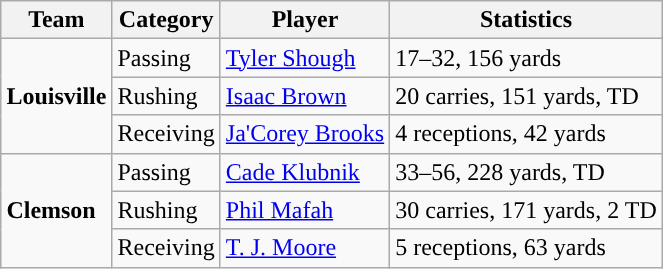<table class="wikitable" style="float: right;">
<tr>
<th>Team</th>
<th>Category</th>
<th>Player</th>
<th>Statistics</th>
</tr>
<tr>
<td rowspan=3><strong>Louisville</strong></td>
<td>Passing</td>
<td><a href='#'>Tyler Shough</a></td>
<td>17–32, 156 yards</td>
</tr>
<tr>
<td>Rushing</td>
<td><a href='#'>Isaac Brown</a></td>
<td>20 carries, 151 yards, TD</td>
</tr>
<tr>
<td>Receiving</td>
<td><a href='#'>Ja'Corey Brooks</a></td>
<td>4 receptions, 42 yards</td>
</tr>
<tr>
<td rowspan=3><strong>Clemson</strong></td>
<td>Passing</td>
<td><a href='#'>Cade Klubnik</a></td>
<td>33–56, 228 yards, TD</td>
</tr>
<tr>
<td>Rushing</td>
<td><a href='#'>Phil Mafah</a></td>
<td>30 carries, 171 yards, 2 TD</td>
</tr>
<tr>
<td>Receiving</td>
<td><a href='#'>T. J. Moore</a></td>
<td>5 receptions, 63 yards</td>
</tr>
</table>
